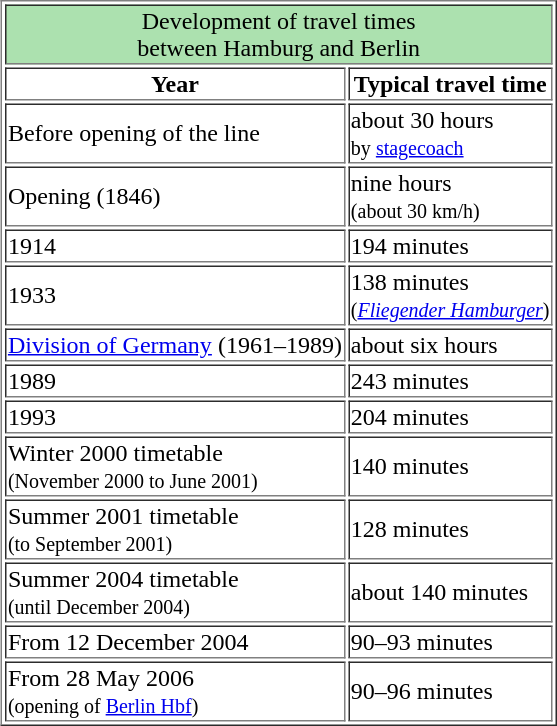<table style="float: right;" border="1">
<tr>
<td colspan="2" style="background:#ACE1AF" align="center">Development of travel times<br>between Hamburg and Berlin</td>
</tr>
<tr>
<th>Year</th>
<th>Typical travel time</th>
</tr>
<tr>
<td>Before opening of the line</td>
<td>about 30 hours<br><small>by <a href='#'>stagecoach</a></small></td>
</tr>
<tr>
<td>Opening (1846)</td>
<td>nine hours<br><small>(about 30 km/h)</small></td>
</tr>
<tr>
<td>1914</td>
<td>194 minutes</td>
</tr>
<tr>
<td>1933</td>
<td>138 minutes<br><small>(<em><a href='#'>Fliegender Hamburger</a></em>)</small></td>
</tr>
<tr>
<td><a href='#'>Division of Germany</a> (1961–1989)</td>
<td>about six hours</td>
</tr>
<tr>
<td>1989</td>
<td>243 minutes</td>
</tr>
<tr>
<td>1993</td>
<td>204 minutes</td>
</tr>
<tr>
<td>Winter 2000 timetable<br><small>(November 2000 to June 2001)</small></td>
<td>140 minutes</td>
</tr>
<tr>
<td>Summer 2001 timetable<br><small>(to September 2001)</small></td>
<td>128 minutes</td>
</tr>
<tr>
<td>Summer 2004 timetable<br><small>(until December 2004)</small></td>
<td>about 140 minutes</td>
</tr>
<tr>
<td>From 12 December 2004</td>
<td>90–93 minutes</td>
</tr>
<tr>
<td>From 28 May 2006<br><small>(opening of <a href='#'>Berlin Hbf</a>)</small></td>
<td>90–96 minutes</td>
</tr>
</table>
